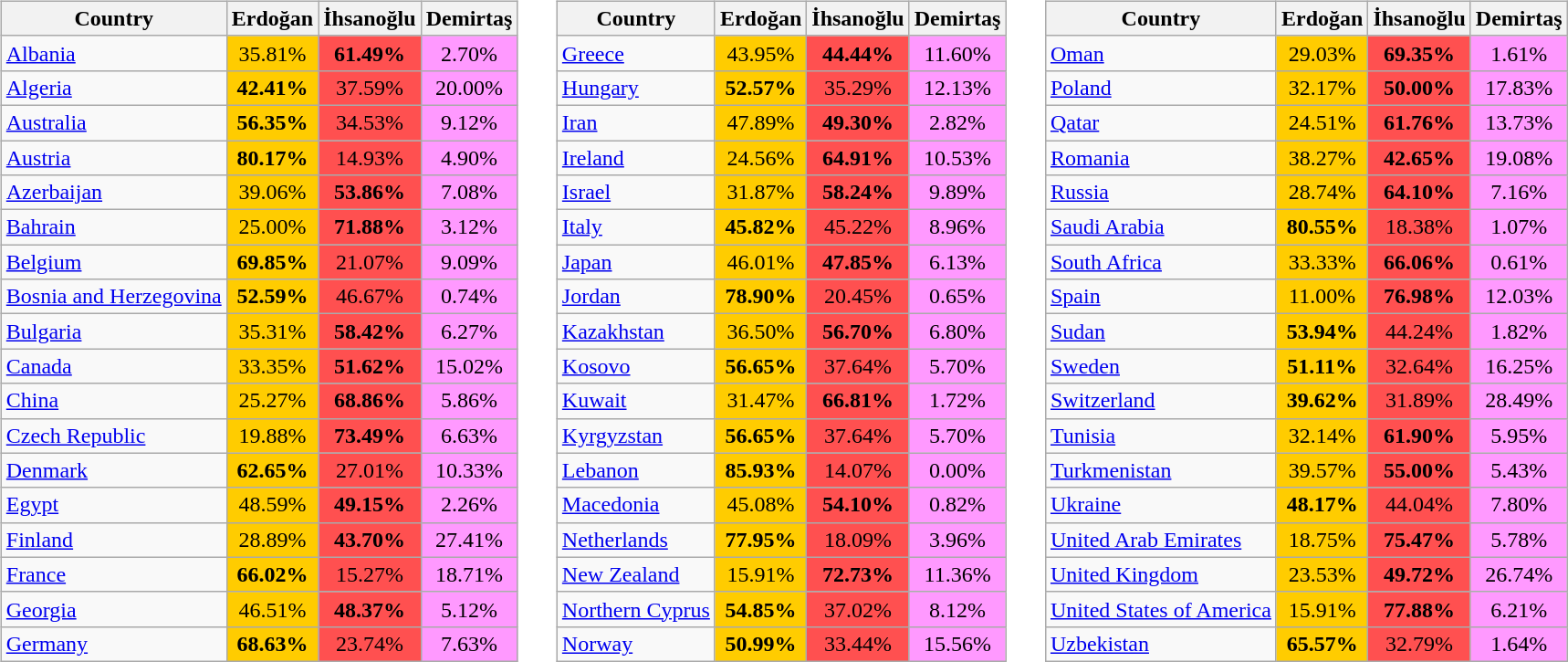<table>
<tr>
<td style="vertical-align:top"><br><table class="wikitable">
<tr>
<th>Country</th>
<th>Erdoğan</th>
<th>İhsanoğlu</th>
<th>Demirtaş</th>
</tr>
<tr>
<td><a href='#'>Albania</a></td>
<td style="background:#fc0; text-align:center;">35.81%</td>
<td style="background:#FF5050; text-align:center;"><strong>61.49%</strong></td>
<td style="background:#f9f; text-align:center;">2.70%</td>
</tr>
<tr>
<td><a href='#'>Algeria</a></td>
<td style="background:#fc0; text-align:center;"><strong>42.41%</strong></td>
<td style="background:#FF5050; text-align:center;">37.59%</td>
<td style="background:#f9f; text-align:center;">20.00%</td>
</tr>
<tr>
<td><a href='#'>Australia</a></td>
<td style="background:#fc0; text-align:center;"><strong>56.35%</strong></td>
<td style="background:#FF5050; text-align:center;">34.53%</td>
<td style="background:#f9f; text-align:center;">9.12%</td>
</tr>
<tr>
<td><a href='#'>Austria</a></td>
<td style="background:#fc0; text-align:center;"><strong>80.17%</strong></td>
<td style="background:#FF5050; text-align:center;">14.93%</td>
<td style="background:#f9f; text-align:center;">4.90%</td>
</tr>
<tr>
<td><a href='#'>Azerbaijan</a></td>
<td style="background:#fc0; text-align:center;">39.06%</td>
<td style="background:#FF5050; text-align:center;"><strong>53.86%</strong></td>
<td style="background:#f9f; text-align:center;">7.08%</td>
</tr>
<tr>
<td><a href='#'>Bahrain</a></td>
<td style="background:#fc0; text-align:center;">25.00%</td>
<td style="background:#FF5050; text-align:center;"><strong>71.88%</strong></td>
<td style="background:#f9f; text-align:center;">3.12%</td>
</tr>
<tr>
<td><a href='#'>Belgium</a></td>
<td style="background:#fc0; text-align:center;"><strong>69.85%</strong></td>
<td style="background:#FF5050; text-align:center;">21.07%</td>
<td style="background:#f9f; text-align:center;">9.09%</td>
</tr>
<tr>
<td><a href='#'>Bosnia and Herzegovina</a></td>
<td style="background:#fc0; text-align:center;"><strong>52.59%</strong></td>
<td style="background:#FF5050; text-align:center;">46.67%</td>
<td style="background:#f9f; text-align:center;">0.74%</td>
</tr>
<tr>
<td><a href='#'>Bulgaria</a></td>
<td style="background:#fc0; text-align:center;">35.31%</td>
<td style="background:#FF5050; text-align:center;"><strong>58.42%</strong></td>
<td style="background:#f9f; text-align:center;">6.27%</td>
</tr>
<tr>
<td><a href='#'>Canada</a></td>
<td style="background:#fc0; text-align:center;">33.35%</td>
<td style="background:#FF5050; text-align:center;"><strong>51.62%</strong></td>
<td style="background:#f9f; text-align:center;">15.02%</td>
</tr>
<tr>
<td><a href='#'>China</a></td>
<td style="background:#fc0; text-align:center;">25.27%</td>
<td style="background:#FF5050; text-align:center;"><strong>68.86%</strong></td>
<td style="background:#f9f; text-align:center;">5.86%</td>
</tr>
<tr>
<td><a href='#'>Czech Republic</a></td>
<td style="background:#fc0; text-align:center;">19.88%</td>
<td style="background:#FF5050; text-align:center;"><strong>73.49%</strong></td>
<td style="background:#f9f; text-align:center;">6.63%</td>
</tr>
<tr>
<td><a href='#'>Denmark</a></td>
<td style="background:#fc0; text-align:center;"><strong>62.65%</strong></td>
<td style="background:#FF5050; text-align:center;">27.01%</td>
<td style="background:#f9f; text-align:center;">10.33%</td>
</tr>
<tr>
<td><a href='#'>Egypt</a></td>
<td style="background:#fc0; text-align:center;">48.59%</td>
<td style="background:#FF5050; text-align:center;"><strong>49.15%</strong></td>
<td style="background:#f9f; text-align:center;">2.26%</td>
</tr>
<tr>
<td><a href='#'>Finland</a></td>
<td style="background:#fc0; text-align:center;">28.89%</td>
<td style="background:#FF5050; text-align:center;"><strong>43.70%</strong></td>
<td style="background:#f9f; text-align:center;">27.41%</td>
</tr>
<tr>
<td><a href='#'>France</a></td>
<td style="background:#fc0; text-align:center;"><strong>66.02%</strong></td>
<td style="background:#FF5050; text-align:center;">15.27%</td>
<td style="background:#f9f; text-align:center;">18.71%</td>
</tr>
<tr>
<td><a href='#'>Georgia</a></td>
<td style="background:#fc0; text-align:center;">46.51%</td>
<td style="background:#FF5050; text-align:center;"><strong>48.37%</strong></td>
<td style="background:#f9f; text-align:center;">5.12%</td>
</tr>
<tr>
<td><a href='#'>Germany</a></td>
<td style="background:#fc0; text-align:center;"><strong>68.63%</strong></td>
<td style="background:#FF5050; text-align:center;">23.74%</td>
<td style="background:#f9f; text-align:center;">7.63%</td>
</tr>
</table>
</td>
<td colwidth=2em> </td>
<td style="vertical-align:top"><br><table class="wikitable">
<tr>
<th>Country</th>
<th>Erdoğan</th>
<th>İhsanoğlu</th>
<th>Demirtaş</th>
</tr>
<tr>
<td><a href='#'>Greece</a></td>
<td style="background:#fc0; text-align:center;">43.95%</td>
<td style="background:#FF5050; text-align:center;"><strong>44.44%</strong></td>
<td style="background:#f9f; text-align:center;">11.60%</td>
</tr>
<tr>
<td><a href='#'>Hungary</a></td>
<td style="background:#fc0; text-align:center;"><strong>52.57%</strong></td>
<td style="background:#FF5050; text-align:center;">35.29%</td>
<td style="background:#f9f; text-align:center;">12.13%</td>
</tr>
<tr>
<td><a href='#'>Iran</a></td>
<td style="background:#fc0; text-align:center;">47.89%</td>
<td style="background:#FF5050; text-align:center;"><strong>49.30%</strong></td>
<td style="background:#f9f; text-align:center;">2.82%</td>
</tr>
<tr>
<td><a href='#'>Ireland</a></td>
<td style="background:#fc0; text-align:center;">24.56%</td>
<td style="background:#FF5050; text-align:center;"><strong>64.91%</strong></td>
<td style="background:#f9f; text-align:center;">10.53%</td>
</tr>
<tr>
<td><a href='#'>Israel</a></td>
<td style="background:#fc0; text-align:center;">31.87%</td>
<td style="background:#FF5050; text-align:center;"><strong>58.24%</strong></td>
<td style="background:#f9f; text-align:center;">9.89%</td>
</tr>
<tr>
<td><a href='#'>Italy</a></td>
<td style="background:#fc0; text-align:center;"><strong>45.82%</strong></td>
<td style="background:#FF5050; text-align:center;">45.22%</td>
<td style="background:#f9f; text-align:center;">8.96%</td>
</tr>
<tr>
<td><a href='#'>Japan</a></td>
<td style="background:#fc0; text-align:center;">46.01%</td>
<td style="background:#FF5050; text-align:center;"><strong>47.85%</strong></td>
<td style="background:#f9f; text-align:center;">6.13%</td>
</tr>
<tr>
<td><a href='#'>Jordan</a></td>
<td style="background:#fc0; text-align:center;"><strong>78.90%</strong></td>
<td style="background:#FF5050; text-align:center;">20.45%</td>
<td style="background:#f9f; text-align:center;">0.65%</td>
</tr>
<tr>
<td><a href='#'>Kazakhstan</a></td>
<td style="background:#fc0; text-align:center;">36.50%</td>
<td style="background:#FF5050; text-align:center;"><strong>56.70%</strong></td>
<td style="background:#f9f; text-align:center;">6.80%</td>
</tr>
<tr>
<td><a href='#'>Kosovo</a></td>
<td style="background:#fc0; text-align:center;"><strong>56.65%</strong></td>
<td style="background:#FF5050; text-align:center;">37.64%</td>
<td style="background:#f9f; text-align:center;">5.70%</td>
</tr>
<tr>
<td><a href='#'>Kuwait</a></td>
<td style="background:#fc0; text-align:center;">31.47%</td>
<td style="background:#FF5050; text-align:center;"><strong>66.81%</strong></td>
<td style="background:#f9f; text-align:center;">1.72%</td>
</tr>
<tr>
<td><a href='#'>Kyrgyzstan</a></td>
<td style="background:#fc0; text-align:center;"><strong>56.65%</strong></td>
<td style="background:#FF5050; text-align:center;">37.64%</td>
<td style="background:#f9f; text-align:center;">5.70%</td>
</tr>
<tr>
<td><a href='#'>Lebanon</a></td>
<td style="background:#fc0; text-align:center;"><strong>85.93%</strong></td>
<td style="background:#FF5050; text-align:center;">14.07%</td>
<td style="background:#f9f; text-align:center;">0.00%</td>
</tr>
<tr>
<td><a href='#'>Macedonia</a></td>
<td style="background:#fc0; text-align:center;">45.08%</td>
<td style="background:#FF5050; text-align:center;"><strong>54.10%</strong></td>
<td style="background:#f9f; text-align:center;">0.82%</td>
</tr>
<tr>
<td><a href='#'>Netherlands</a></td>
<td style="background:#fc0; text-align:center;"><strong>77.95%</strong></td>
<td style="background:#FF5050; text-align:center;">18.09%</td>
<td style="background:#f9f; text-align:center;">3.96%</td>
</tr>
<tr>
<td><a href='#'>New Zealand</a></td>
<td style="background:#fc0; text-align:center;">15.91%</td>
<td style="background:#FF5050; text-align:center;"><strong>72.73%</strong></td>
<td style="background:#f9f; text-align:center;">11.36%</td>
</tr>
<tr>
<td><a href='#'>Northern Cyprus</a></td>
<td style="background:#fc0; text-align:center;"><strong>54.85%</strong></td>
<td style="background:#FF5050; text-align:center;">37.02%</td>
<td style="background:#f9f; text-align:center;">8.12%</td>
</tr>
<tr>
<td><a href='#'>Norway</a></td>
<td style="background:#fc0; text-align:center;"><strong>50.99%</strong></td>
<td style="background:#FF5050; text-align:center;">33.44%</td>
<td style="background:#f9f; text-align:center;">15.56%</td>
</tr>
</table>
</td>
<td colwidth=2em> </td>
<td style="vertical-align:top"><br><table class="wikitable">
<tr>
<th>Country</th>
<th>Erdoğan</th>
<th>İhsanoğlu</th>
<th>Demirtaş</th>
</tr>
<tr>
<td><a href='#'>Oman</a></td>
<td style="background:#fc0; text-align:center;">29.03%</td>
<td style="background:#FF5050; text-align:center;"><strong>69.35%</strong></td>
<td style="background:#f9f; text-align:center;">1.61%</td>
</tr>
<tr>
<td><a href='#'>Poland</a></td>
<td style="background:#fc0; text-align:center;">32.17%</td>
<td style="background:#FF5050; text-align:center;"><strong>50.00%</strong></td>
<td style="background:#f9f; text-align:center;">17.83%</td>
</tr>
<tr>
<td><a href='#'>Qatar</a></td>
<td style="background:#fc0; text-align:center;">24.51%</td>
<td style="background:#FF5050; text-align:center;"><strong>61.76%</strong></td>
<td style="background:#f9f; text-align:center;">13.73%</td>
</tr>
<tr>
<td><a href='#'>Romania</a></td>
<td style="background:#fc0; text-align:center;">38.27%</td>
<td style="background:#FF5050; text-align:center;"><strong>42.65%</strong></td>
<td style="background:#f9f; text-align:center;">19.08%</td>
</tr>
<tr>
<td><a href='#'>Russia</a></td>
<td style="background:#fc0; text-align:center;">28.74%</td>
<td style="background:#FF5050; text-align:center;"><strong>64.10%</strong></td>
<td style="background:#f9f; text-align:center;">7.16%</td>
</tr>
<tr>
<td><a href='#'>Saudi Arabia</a></td>
<td style="background:#fc0; text-align:center;"><strong>80.55%</strong></td>
<td style="background:#FF5050; text-align:center;">18.38%</td>
<td style="background:#f9f; text-align:center;">1.07%</td>
</tr>
<tr>
<td><a href='#'>South Africa</a></td>
<td style="background:#fc0; text-align:center;">33.33%</td>
<td style="background:#FF5050; text-align:center;"><strong>66.06%</strong></td>
<td style="background:#f9f; text-align:center;">0.61%</td>
</tr>
<tr>
<td><a href='#'>Spain</a></td>
<td style="background:#fc0; text-align:center;">11.00%</td>
<td style="background:#FF5050; text-align:center;"><strong>76.98%</strong></td>
<td style="background:#f9f; text-align:center;">12.03%</td>
</tr>
<tr>
<td><a href='#'>Sudan</a></td>
<td style="background:#fc0; text-align:center;"><strong>53.94%</strong></td>
<td style="background:#FF5050; text-align:center;">44.24%</td>
<td style="background:#f9f; text-align:center;">1.82%</td>
</tr>
<tr>
<td><a href='#'>Sweden</a></td>
<td style="background:#fc0; text-align:center;"><strong>51.11%</strong></td>
<td style="background:#FF5050; text-align:center;">32.64%</td>
<td style="background:#f9f; text-align:center;">16.25%</td>
</tr>
<tr>
<td><a href='#'>Switzerland</a></td>
<td style="background:#fc0; text-align:center;"><strong>39.62%</strong></td>
<td style="background:#FF5050; text-align:center;">31.89%</td>
<td style="background:#f9f; text-align:center;">28.49%</td>
</tr>
<tr>
<td><a href='#'>Tunisia</a></td>
<td style="background:#fc0; text-align:center;">32.14%</td>
<td style="background:#FF5050; text-align:center;"><strong>61.90%</strong></td>
<td style="background:#f9f; text-align:center;">5.95%</td>
</tr>
<tr>
<td><a href='#'>Turkmenistan</a></td>
<td style="background:#fc0; text-align:center;">39.57%</td>
<td style="background:#FF5050; text-align:center;"><strong>55.00%</strong></td>
<td style="background:#f9f; text-align:center;">5.43%</td>
</tr>
<tr>
<td><a href='#'>Ukraine</a></td>
<td style="background:#fc0; text-align:center;"><strong>48.17%</strong></td>
<td style="background:#FF5050; text-align:center;">44.04%</td>
<td style="background:#f9f; text-align:center;">7.80%</td>
</tr>
<tr>
<td><a href='#'>United Arab Emirates</a></td>
<td style="background:#fc0; text-align:center;">18.75%</td>
<td style="background:#FF5050; text-align:center;"><strong>75.47%</strong></td>
<td style="background:#f9f; text-align:center;">5.78%</td>
</tr>
<tr>
<td><a href='#'>United Kingdom</a></td>
<td style="background:#fc0; text-align:center;">23.53%</td>
<td style="background:#FF5050; text-align:center;"><strong>49.72%</strong></td>
<td style="background:#f9f; text-align:center;">26.74%</td>
</tr>
<tr>
<td><a href='#'>United States of America</a></td>
<td style="background:#fc0; text-align:center;">15.91%</td>
<td style="background:#FF5050; text-align:center;"><strong>77.88%</strong></td>
<td style="background:#f9f; text-align:center;">6.21%</td>
</tr>
<tr>
<td><a href='#'>Uzbekistan</a></td>
<td style="background:#fc0; text-align:center;"><strong>65.57%</strong></td>
<td style="background:#FF5050; text-align:center;">32.79%</td>
<td style="background:#f9f; text-align:center;">1.64%</td>
</tr>
</table>
</td>
</tr>
</table>
